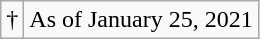<table class="wikitable">
<tr>
<td>†</td>
<td>As of January 25, 2021</td>
</tr>
</table>
